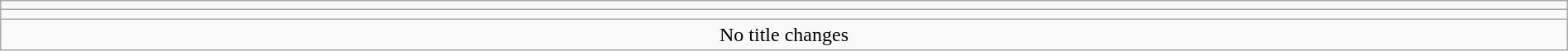<table class="wikitable" style="text-align:center; width:100%;">
<tr>
<td colspan=5></td>
</tr>
<tr>
<td colspan=5><strong></strong></td>
</tr>
<tr>
<td colspan="5">No title changes</td>
</tr>
</table>
